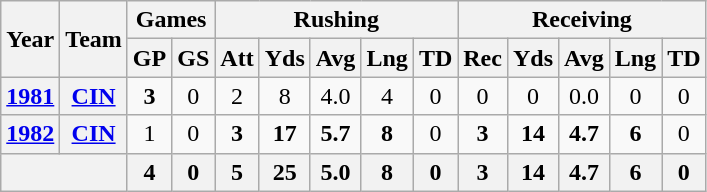<table class="wikitable" style="text-align:center;">
<tr>
<th rowspan="2">Year</th>
<th rowspan="2">Team</th>
<th colspan="2">Games</th>
<th colspan="5">Rushing</th>
<th colspan="5">Receiving</th>
</tr>
<tr>
<th>GP</th>
<th>GS</th>
<th>Att</th>
<th>Yds</th>
<th>Avg</th>
<th>Lng</th>
<th>TD</th>
<th>Rec</th>
<th>Yds</th>
<th>Avg</th>
<th>Lng</th>
<th>TD</th>
</tr>
<tr>
<th><a href='#'>1981</a></th>
<th><a href='#'>CIN</a></th>
<td><strong>3</strong></td>
<td>0</td>
<td>2</td>
<td>8</td>
<td>4.0</td>
<td>4</td>
<td>0</td>
<td>0</td>
<td>0</td>
<td>0.0</td>
<td>0</td>
<td>0</td>
</tr>
<tr>
<th><a href='#'>1982</a></th>
<th><a href='#'>CIN</a></th>
<td>1</td>
<td>0</td>
<td><strong>3</strong></td>
<td><strong>17</strong></td>
<td><strong>5.7</strong></td>
<td><strong>8</strong></td>
<td>0</td>
<td><strong>3</strong></td>
<td><strong>14</strong></td>
<td><strong>4.7</strong></td>
<td><strong>6</strong></td>
<td>0</td>
</tr>
<tr>
<th colspan="2"></th>
<th>4</th>
<th>0</th>
<th>5</th>
<th>25</th>
<th>5.0</th>
<th>8</th>
<th>0</th>
<th>3</th>
<th>14</th>
<th>4.7</th>
<th>6</th>
<th>0</th>
</tr>
</table>
